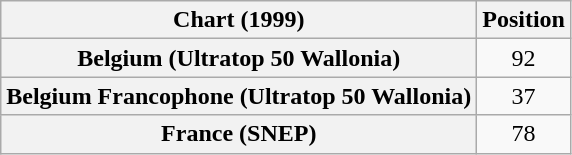<table class="wikitable sortable plainrowheaders" style="text-align:center">
<tr>
<th scope="col">Chart (1999)</th>
<th scope="col">Position</th>
</tr>
<tr>
<th scope="row">Belgium (Ultratop 50 Wallonia)</th>
<td>92</td>
</tr>
<tr>
<th scope="row">Belgium Francophone (Ultratop 50 Wallonia)</th>
<td>37</td>
</tr>
<tr>
<th scope="row">France (SNEP)</th>
<td>78</td>
</tr>
</table>
